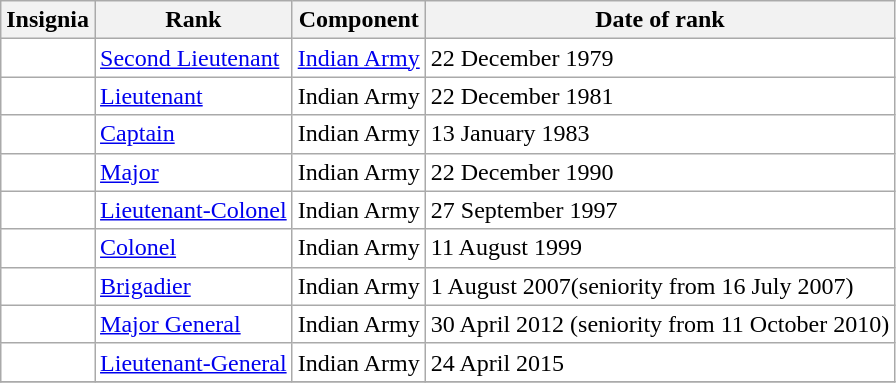<table class="wikitable" style="background:white">
<tr>
<th>Insignia</th>
<th>Rank</th>
<th>Component</th>
<th>Date of rank</th>
</tr>
<tr>
<td align="center"></td>
<td><a href='#'>Second Lieutenant</a></td>
<td><a href='#'>Indian Army</a></td>
<td>22 December 1979</td>
</tr>
<tr>
<td align="center"></td>
<td><a href='#'>Lieutenant</a></td>
<td>Indian Army</td>
<td>22 December 1981</td>
</tr>
<tr>
<td align="center"></td>
<td><a href='#'>Captain</a></td>
<td>Indian Army</td>
<td>13 January 1983</td>
</tr>
<tr>
<td align="center"></td>
<td><a href='#'>Major</a></td>
<td>Indian Army</td>
<td>22 December 1990</td>
</tr>
<tr>
<td align="center"></td>
<td><a href='#'>Lieutenant-Colonel</a></td>
<td>Indian Army</td>
<td>27 September 1997</td>
</tr>
<tr>
<td align="center"></td>
<td><a href='#'>Colonel</a></td>
<td>Indian Army</td>
<td>11 August 1999</td>
</tr>
<tr>
<td align="center"></td>
<td><a href='#'>Brigadier</a></td>
<td>Indian Army</td>
<td>1 August 2007(seniority from 16 July 2007)</td>
</tr>
<tr>
<td align="center"></td>
<td><a href='#'>Major General</a></td>
<td>Indian Army</td>
<td>30 April 2012 (seniority from 11 October 2010)</td>
</tr>
<tr>
<td align="center"></td>
<td><a href='#'>Lieutenant-General</a></td>
<td>Indian Army</td>
<td>24 April 2015</td>
</tr>
<tr>
</tr>
</table>
